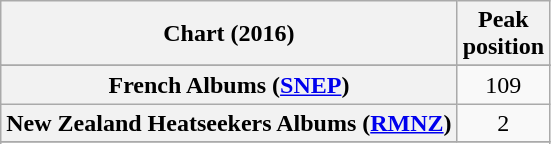<table class="wikitable sortable plainrowheaders" style="text-align:center">
<tr>
<th scope="col">Chart (2016)</th>
<th scope="col">Peak<br> position</th>
</tr>
<tr>
</tr>
<tr>
</tr>
<tr>
</tr>
<tr>
</tr>
<tr>
<th scope="row">French Albums (<a href='#'>SNEP</a>)</th>
<td>109</td>
</tr>
<tr>
<th scope="row">New Zealand Heatseekers Albums (<a href='#'>RMNZ</a>)</th>
<td>2</td>
</tr>
<tr>
</tr>
<tr>
</tr>
</table>
